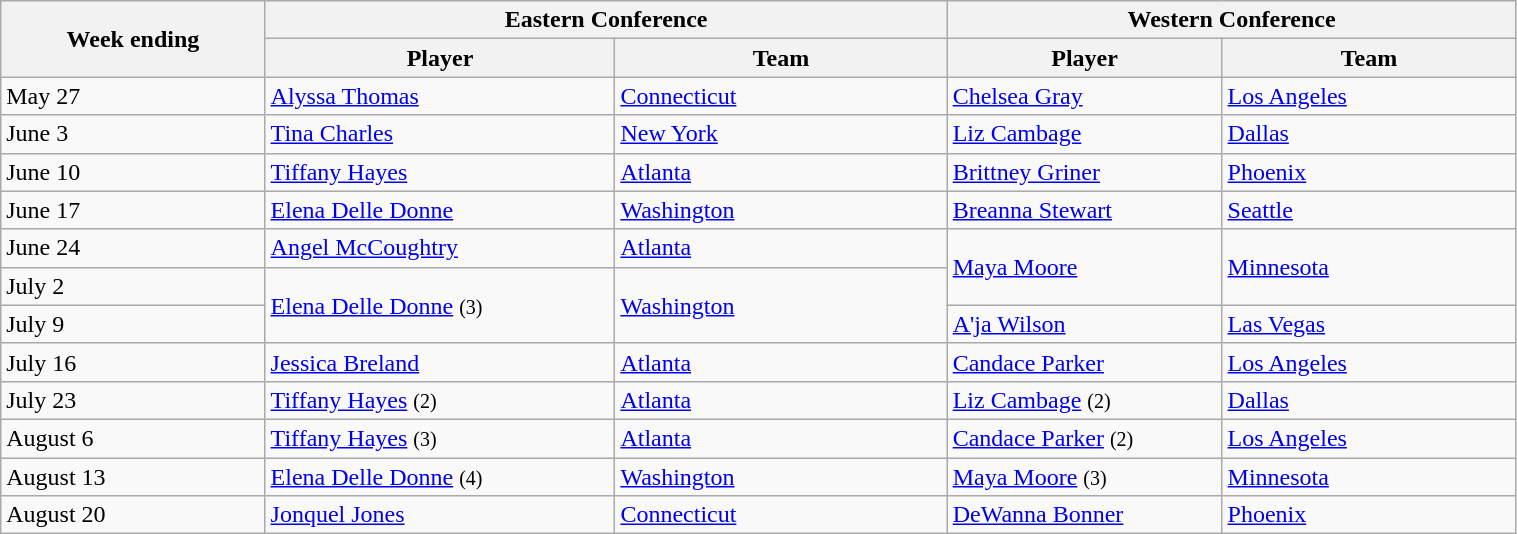<table class="wikitable" style="width: 80%">
<tr>
<th rowspan=2 width=60>Week ending</th>
<th colspan=2 width=120>Eastern Conference</th>
<th colspan=2 width=120>Western Conference</th>
</tr>
<tr>
<th width=60>Player</th>
<th width=60>Team</th>
<th width=60>Player</th>
<th width=60>Team</th>
</tr>
<tr>
<td>May 27</td>
<td><a href='#'>Alyssa Thomas</a></td>
<td><a href='#'>Connecticut</a></td>
<td><a href='#'>Chelsea Gray</a></td>
<td><a href='#'>Los Angeles</a></td>
</tr>
<tr>
<td>June 3</td>
<td><a href='#'>Tina Charles</a></td>
<td><a href='#'>New York</a></td>
<td><a href='#'>Liz Cambage</a></td>
<td><a href='#'>Dallas</a></td>
</tr>
<tr>
<td>June 10</td>
<td><a href='#'>Tiffany Hayes</a></td>
<td><a href='#'>Atlanta</a></td>
<td><a href='#'>Brittney Griner</a></td>
<td><a href='#'>Phoenix</a></td>
</tr>
<tr>
<td>June 17</td>
<td><a href='#'>Elena Delle Donne</a></td>
<td><a href='#'>Washington</a></td>
<td><a href='#'>Breanna Stewart</a></td>
<td><a href='#'>Seattle</a></td>
</tr>
<tr>
<td>June 24</td>
<td><a href='#'>Angel McCoughtry</a></td>
<td><a href='#'>Atlanta</a></td>
<td rowspan="2"><a href='#'>Maya Moore</a></td>
<td rowspan="2"><a href='#'>Minnesota</a></td>
</tr>
<tr>
<td>July 2</td>
<td rowspan="2"><a href='#'>Elena Delle Donne</a> <small>(3)</small></td>
<td rowspan="2"><a href='#'>Washington</a></td>
</tr>
<tr>
<td>July 9</td>
<td><a href='#'>A'ja Wilson</a></td>
<td><a href='#'>Las Vegas</a></td>
</tr>
<tr>
<td>July 16</td>
<td><a href='#'>Jessica Breland</a></td>
<td><a href='#'>Atlanta</a></td>
<td><a href='#'>Candace Parker</a></td>
<td><a href='#'>Los Angeles</a></td>
</tr>
<tr>
<td>July 23</td>
<td><a href='#'>Tiffany Hayes</a> <small>(2)</small></td>
<td><a href='#'>Atlanta</a></td>
<td><a href='#'>Liz Cambage</a> <small>(2)</small></td>
<td><a href='#'>Dallas</a></td>
</tr>
<tr>
<td>August 6</td>
<td><a href='#'>Tiffany Hayes</a> <small>(3)</small></td>
<td><a href='#'>Atlanta</a></td>
<td><a href='#'>Candace Parker</a> <small>(2)</small></td>
<td><a href='#'>Los Angeles</a></td>
</tr>
<tr>
<td>August 13</td>
<td><a href='#'>Elena Delle Donne</a> <small>(4)</small></td>
<td><a href='#'>Washington</a></td>
<td><a href='#'>Maya Moore</a> <small>(3)</small></td>
<td><a href='#'>Minnesota</a></td>
</tr>
<tr>
<td>August 20</td>
<td><a href='#'>Jonquel Jones</a></td>
<td><a href='#'>Connecticut</a></td>
<td><a href='#'>DeWanna Bonner</a></td>
<td><a href='#'>Phoenix</a></td>
</tr>
</table>
